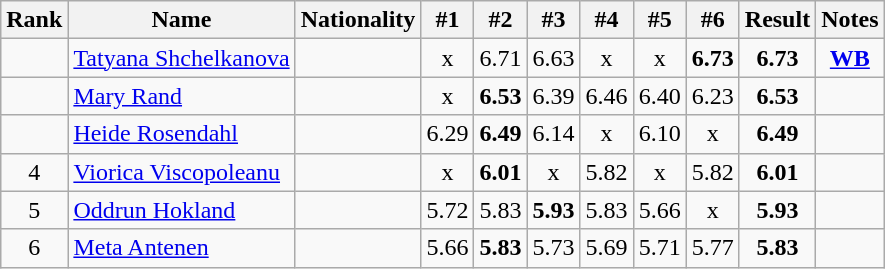<table class="wikitable sortable" style="text-align:center">
<tr>
<th>Rank</th>
<th>Name</th>
<th>Nationality</th>
<th>#1</th>
<th>#2</th>
<th>#3</th>
<th>#4</th>
<th>#5</th>
<th>#6</th>
<th>Result</th>
<th>Notes</th>
</tr>
<tr>
<td></td>
<td align="left"><a href='#'>Tatyana Shchelkanova</a></td>
<td align=left></td>
<td>x</td>
<td>6.71</td>
<td>6.63</td>
<td>x</td>
<td>x</td>
<td><strong>6.73</strong></td>
<td><strong>6.73</strong></td>
<td><strong><a href='#'>WB</a></strong></td>
</tr>
<tr>
<td></td>
<td align="left"><a href='#'>Mary Rand</a></td>
<td align=left></td>
<td>x</td>
<td><strong>6.53</strong></td>
<td>6.39</td>
<td>6.46</td>
<td>6.40</td>
<td>6.23</td>
<td><strong>6.53</strong></td>
<td></td>
</tr>
<tr>
<td></td>
<td align="left"><a href='#'>Heide Rosendahl</a></td>
<td align=left></td>
<td>6.29</td>
<td><strong>6.49</strong></td>
<td>6.14</td>
<td>x</td>
<td>6.10</td>
<td>x</td>
<td><strong>6.49</strong></td>
<td></td>
</tr>
<tr>
<td>4</td>
<td align="left"><a href='#'>Viorica Viscopoleanu</a></td>
<td align=left></td>
<td>x</td>
<td><strong>6.01</strong></td>
<td>x</td>
<td>5.82</td>
<td>x</td>
<td>5.82</td>
<td><strong>6.01</strong></td>
<td></td>
</tr>
<tr>
<td>5</td>
<td align="left"><a href='#'>Oddrun Hokland</a></td>
<td align=left></td>
<td>5.72</td>
<td>5.83</td>
<td><strong>5.93</strong></td>
<td>5.83</td>
<td>5.66</td>
<td>x</td>
<td><strong>5.93</strong></td>
<td></td>
</tr>
<tr>
<td>6</td>
<td align="left"><a href='#'>Meta Antenen</a></td>
<td align=left></td>
<td>5.66</td>
<td><strong>5.83</strong></td>
<td>5.73</td>
<td>5.69</td>
<td>5.71</td>
<td>5.77</td>
<td><strong>5.83</strong></td>
<td></td>
</tr>
</table>
